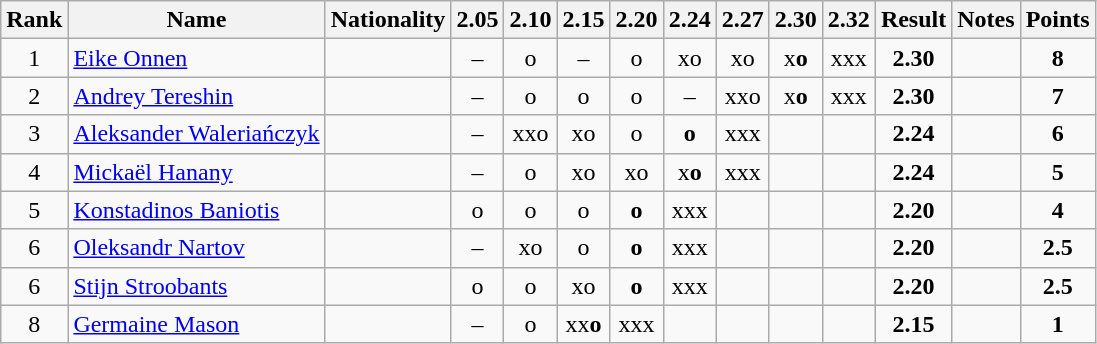<table class="wikitable sortable" style="text-align:center">
<tr>
<th>Rank</th>
<th>Name</th>
<th>Nationality</th>
<th>2.05</th>
<th>2.10</th>
<th>2.15</th>
<th>2.20</th>
<th>2.24</th>
<th>2.27</th>
<th>2.30</th>
<th>2.32</th>
<th>Result</th>
<th>Notes</th>
<th>Points</th>
</tr>
<tr>
<td>1</td>
<td align=left><a href='#'>Eike Onnen</a></td>
<td align=left></td>
<td>–</td>
<td>o</td>
<td>–</td>
<td>o</td>
<td>xo</td>
<td>xo</td>
<td>x<strong>o</strong></td>
<td>xxx</td>
<td><strong>2.30</strong></td>
<td></td>
<td><strong>8</strong></td>
</tr>
<tr>
<td>2</td>
<td align=left><a href='#'>Andrey Tereshin</a></td>
<td align=left></td>
<td>–</td>
<td>o</td>
<td>o</td>
<td>o</td>
<td>–</td>
<td>xxo</td>
<td>x<strong>o</strong></td>
<td>xxx</td>
<td><strong>2.30</strong></td>
<td></td>
<td><strong>7</strong></td>
</tr>
<tr>
<td>3</td>
<td align=left><a href='#'>Aleksander Waleriańczyk</a></td>
<td align=left></td>
<td>–</td>
<td>xxo</td>
<td>xo</td>
<td>o</td>
<td><strong>o</strong></td>
<td>xxx</td>
<td></td>
<td></td>
<td><strong>2.24</strong></td>
<td></td>
<td><strong>6</strong></td>
</tr>
<tr>
<td>4</td>
<td align=left><a href='#'>Mickaël Hanany</a></td>
<td align=left></td>
<td>–</td>
<td>o</td>
<td>xo</td>
<td>xo</td>
<td>x<strong>o</strong></td>
<td>xxx</td>
<td></td>
<td></td>
<td><strong>2.24</strong></td>
<td></td>
<td><strong>5</strong></td>
</tr>
<tr>
<td>5</td>
<td align=left><a href='#'>Konstadinos Baniotis</a></td>
<td align=left></td>
<td>o</td>
<td>o</td>
<td>o</td>
<td><strong>o</strong></td>
<td>xxx</td>
<td></td>
<td></td>
<td></td>
<td><strong>2.20</strong></td>
<td></td>
<td><strong>4</strong></td>
</tr>
<tr>
<td>6</td>
<td align=left><a href='#'>Oleksandr Nartov</a></td>
<td align=left></td>
<td>–</td>
<td>xo</td>
<td>o</td>
<td><strong>o</strong></td>
<td>xxx</td>
<td></td>
<td></td>
<td></td>
<td><strong>2.20</strong></td>
<td></td>
<td><strong>2.5</strong></td>
</tr>
<tr>
<td>6</td>
<td align=left><a href='#'>Stijn Stroobants</a></td>
<td align=left></td>
<td>o</td>
<td>o</td>
<td>xo</td>
<td><strong>o</strong></td>
<td>xxx</td>
<td></td>
<td></td>
<td></td>
<td><strong>2.20</strong></td>
<td></td>
<td><strong>2.5</strong></td>
</tr>
<tr>
<td>8</td>
<td align=left><a href='#'>Germaine Mason</a></td>
<td align=left></td>
<td>–</td>
<td>o</td>
<td>xx<strong>o</strong></td>
<td>xxx</td>
<td></td>
<td></td>
<td></td>
<td></td>
<td><strong>2.15</strong></td>
<td></td>
<td><strong>1</strong></td>
</tr>
</table>
